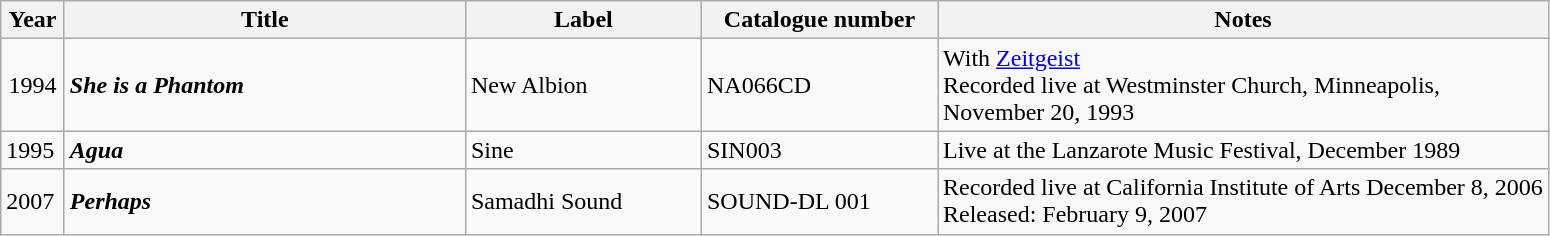<table class="wikitable">
<tr>
<th width="35">Year</th>
<th width="260">Title</th>
<th width="150">Label</th>
<th width="150">Catalogue number</th>
<th width="400">Notes</th>
</tr>
<tr>
<td align="center">1994</td>
<td><strong><em>She is a Phantom</em></strong></td>
<td>New Albion</td>
<td>NA066CD</td>
<td>With <a href='#'>Zeitgeist</a><br>Recorded live at Westminster Church, Minneapolis, November 20, 1993</td>
</tr>
<tr>
<td>1995</td>
<td><strong><em>Agua</em></strong></td>
<td>Sine</td>
<td>SIN003</td>
<td>Live at the Lanzarote Music Festival, December 1989</td>
</tr>
<tr>
<td>2007</td>
<td><strong><em>Perhaps</em></strong></td>
<td>Samadhi Sound</td>
<td>SOUND-DL 001</td>
<td>Recorded live at California Institute of Arts December 8, 2006<br>Released: February 9, 2007</td>
</tr>
</table>
